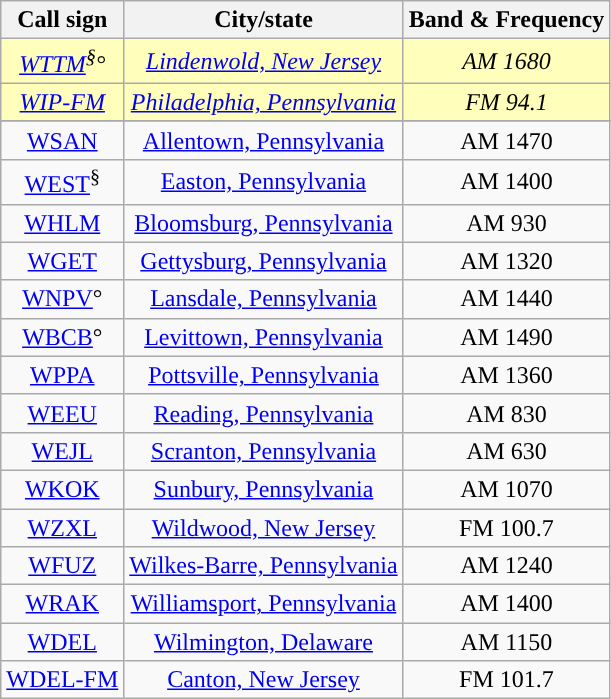<table class="wikitable sortable" style="text-align:center;">
<tr>
<th>Call sign</th>
<th>City/state</th>
<th>Band & Frequency</th>
</tr>
<tr style="background:#ffb;">
<td><em><a href='#'>WTTM</a><sup>§</sup>°</em></td>
<td><em><a href='#'>Lindenwold, New Jersey</a></em></td>
<td><em>AM 1680</em></td>
</tr>
<tr style="background:#ffb;">
<td><em><a href='#'>WIP-FM</a></em></td>
<td><em><a href='#'>Philadelphia, Pennsylvania</a></em></td>
<td><em>FM 94.1</em> </td>
</tr>
<tr style="background:#ffb;">
</tr>
<tr>
<td><a href='#'>WSAN</a></td>
<td><a href='#'>Allentown, Pennsylvania</a></td>
<td>AM 1470</td>
</tr>
<tr>
<td><a href='#'>WEST</a><sup>§</sup></td>
<td><a href='#'>Easton, Pennsylvania</a></td>
<td>AM 1400</td>
</tr>
<tr>
<td><a href='#'>WHLM</a></td>
<td><a href='#'>Bloomsburg, Pennsylvania</a></td>
<td>AM 930</td>
</tr>
<tr>
<td><a href='#'>WGET</a></td>
<td><a href='#'>Gettysburg, Pennsylvania</a></td>
<td>AM 1320</td>
</tr>
<tr>
<td><a href='#'>WNPV</a>°</td>
<td><a href='#'>Lansdale, Pennsylvania</a></td>
<td>AM 1440</td>
</tr>
<tr>
<td><a href='#'>WBCB</a>°</td>
<td><a href='#'>Levittown, Pennsylvania</a></td>
<td>AM 1490</td>
</tr>
<tr>
<td><a href='#'>WPPA</a></td>
<td><a href='#'>Pottsville, Pennsylvania</a></td>
<td>AM 1360</td>
</tr>
<tr>
<td><a href='#'>WEEU</a></td>
<td><a href='#'>Reading, Pennsylvania</a></td>
<td>AM 830</td>
</tr>
<tr>
<td><a href='#'>WEJL</a></td>
<td><a href='#'>Scranton, Pennsylvania</a></td>
<td>AM 630</td>
</tr>
<tr>
<td><a href='#'>WKOK</a></td>
<td><a href='#'>Sunbury, Pennsylvania</a></td>
<td>AM 1070</td>
</tr>
<tr>
<td><a href='#'>WZXL</a></td>
<td><a href='#'>Wildwood, New Jersey</a></td>
<td>FM 100.7</td>
</tr>
<tr>
<td><a href='#'>WFUZ</a></td>
<td><a href='#'>Wilkes-Barre, Pennsylvania</a></td>
<td>AM 1240</td>
</tr>
<tr>
<td><a href='#'>WRAK</a></td>
<td><a href='#'>Williamsport, Pennsylvania</a></td>
<td>AM 1400</td>
</tr>
<tr>
<td><a href='#'>WDEL</a></td>
<td><a href='#'>Wilmington, Delaware</a></td>
<td>AM 1150</td>
</tr>
<tr>
<td><a href='#'>WDEL-FM</a></td>
<td><a href='#'>Canton, New Jersey</a></td>
<td>FM 101.7</td>
</tr>
</table>
